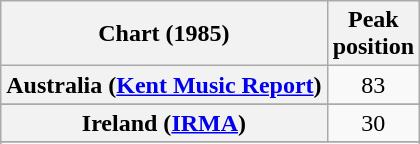<table class="wikitable sortable plainrowheaders" style="text-align:center">
<tr>
<th scope="col">Chart (1985)</th>
<th scope="col">Peak<br>position</th>
</tr>
<tr>
<th scope="row">Australia (<a href='#'>Kent Music Report</a>)</th>
<td>83</td>
</tr>
<tr>
</tr>
<tr>
<th scope="row">Ireland (<a href='#'>IRMA</a>)</th>
<td>30</td>
</tr>
<tr>
</tr>
<tr>
</tr>
<tr>
</tr>
<tr>
</tr>
<tr>
</tr>
</table>
